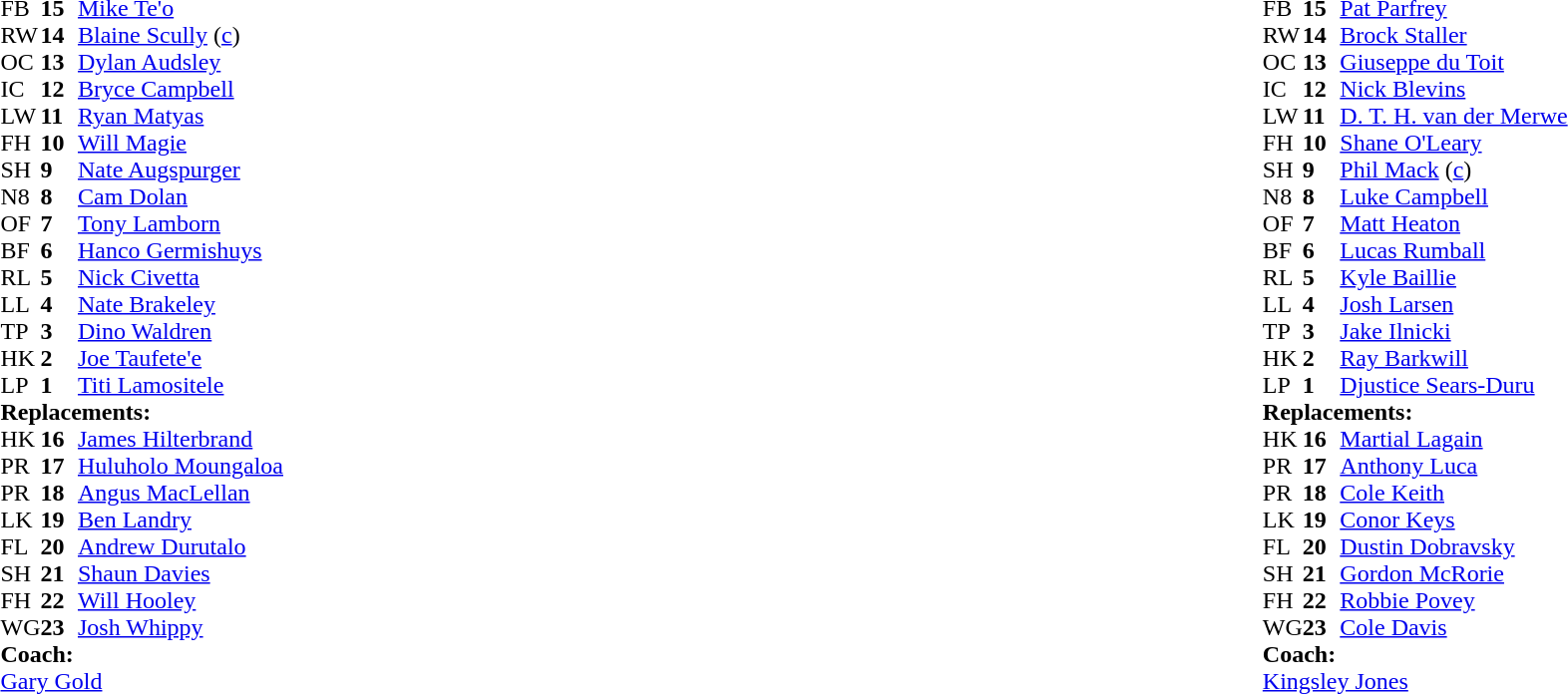<table style="width:100%">
<tr>
<td style="vertical-align:top; width:50%"><br><table cellspacing="0" cellpadding="0">
<tr>
<th width="25"></th>
<th width="25"></th>
</tr>
<tr>
<td>FB</td>
<td><strong>15</strong></td>
<td><a href='#'>Mike Te'o</a></td>
</tr>
<tr>
<td>RW</td>
<td><strong>14</strong></td>
<td><a href='#'>Blaine Scully</a> (<a href='#'>c</a>)</td>
</tr>
<tr>
<td>OC</td>
<td><strong>13</strong></td>
<td><a href='#'>Dylan Audsley</a></td>
<td></td>
<td></td>
</tr>
<tr>
<td>IC</td>
<td><strong>12</strong></td>
<td><a href='#'>Bryce Campbell</a></td>
</tr>
<tr>
<td>LW</td>
<td><strong>11</strong></td>
<td><a href='#'>Ryan Matyas</a></td>
<td></td>
<td></td>
</tr>
<tr>
<td>FH</td>
<td><strong>10</strong></td>
<td><a href='#'>Will Magie</a></td>
<td></td>
<td></td>
</tr>
<tr>
<td>SH</td>
<td><strong>9</strong></td>
<td><a href='#'>Nate Augspurger</a></td>
<td></td>
<td></td>
</tr>
<tr>
<td>N8</td>
<td><strong>8</strong></td>
<td><a href='#'>Cam Dolan</a></td>
<td></td>
</tr>
<tr>
<td>OF</td>
<td><strong>7</strong></td>
<td><a href='#'>Tony Lamborn</a></td>
<td></td>
<td></td>
</tr>
<tr>
<td>BF</td>
<td><strong>6</strong></td>
<td><a href='#'>Hanco Germishuys</a></td>
<td></td>
<td></td>
</tr>
<tr>
<td>RL</td>
<td><strong>5</strong></td>
<td><a href='#'>Nick Civetta</a></td>
</tr>
<tr>
<td>LL</td>
<td><strong>4</strong></td>
<td><a href='#'>Nate Brakeley</a></td>
<td></td>
<td></td>
</tr>
<tr>
<td>TP</td>
<td><strong>3</strong></td>
<td><a href='#'>Dino Waldren</a></td>
<td></td>
<td></td>
</tr>
<tr>
<td>HK</td>
<td><strong>2</strong></td>
<td><a href='#'>Joe Taufete'e</a></td>
<td></td>
<td></td>
</tr>
<tr>
<td>LP</td>
<td><strong>1</strong></td>
<td><a href='#'>Titi Lamositele</a></td>
<td></td>
<td></td>
</tr>
<tr>
<td colspan=3><strong>Replacements:</strong></td>
</tr>
<tr>
<td>HK</td>
<td><strong>16</strong></td>
<td><a href='#'>James Hilterbrand</a></td>
<td></td>
<td></td>
</tr>
<tr>
<td>PR</td>
<td><strong>17</strong></td>
<td><a href='#'>Huluholo Moungaloa</a></td>
<td></td>
<td></td>
</tr>
<tr>
<td>PR</td>
<td><strong>18</strong></td>
<td><a href='#'>Angus MacLellan</a></td>
<td></td>
<td></td>
</tr>
<tr>
<td>LK</td>
<td><strong>19</strong></td>
<td><a href='#'>Ben Landry</a></td>
<td></td>
<td></td>
</tr>
<tr>
<td>FL</td>
<td><strong>20</strong></td>
<td><a href='#'>Andrew Durutalo</a></td>
<td></td>
<td></td>
</tr>
<tr>
<td>SH</td>
<td><strong>21</strong></td>
<td><a href='#'>Shaun Davies</a></td>
<td></td>
<td></td>
</tr>
<tr>
<td>FH</td>
<td><strong>22</strong></td>
<td><a href='#'>Will Hooley</a></td>
<td></td>
<td></td>
</tr>
<tr>
<td>WG</td>
<td><strong>23</strong></td>
<td><a href='#'>Josh Whippy</a></td>
<td></td>
<td></td>
</tr>
<tr>
<td colspan=3><strong>Coach:</strong></td>
</tr>
<tr>
<td colspan="4"> <a href='#'>Gary Gold</a></td>
</tr>
</table>
</td>
<td style="vertical-align:top"></td>
<td style="vertical-align:top; width:50%"><br><table cellspacing="0" cellpadding="0" style="margin:auto">
<tr>
<th width="25"></th>
<th width="25"></th>
</tr>
<tr>
<td>FB</td>
<td><strong>15</strong></td>
<td><a href='#'>Pat Parfrey</a></td>
</tr>
<tr>
<td>RW</td>
<td><strong>14</strong></td>
<td><a href='#'>Brock Staller</a></td>
</tr>
<tr>
<td>OC</td>
<td><strong>13</strong></td>
<td><a href='#'>Giuseppe du Toit</a></td>
<td></td>
<td></td>
</tr>
<tr>
<td>IC</td>
<td><strong>12</strong></td>
<td><a href='#'>Nick Blevins</a></td>
</tr>
<tr>
<td>LW</td>
<td><strong>11</strong></td>
<td><a href='#'>D. T. H. van der Merwe</a></td>
</tr>
<tr>
<td>FH</td>
<td><strong>10</strong></td>
<td><a href='#'>Shane O'Leary</a></td>
<td></td>
<td></td>
</tr>
<tr>
<td>SH</td>
<td><strong>9</strong></td>
<td><a href='#'>Phil Mack</a> (<a href='#'>c</a>)</td>
<td></td>
<td></td>
</tr>
<tr>
<td>N8</td>
<td><strong>8</strong></td>
<td><a href='#'>Luke Campbell</a></td>
</tr>
<tr>
<td>OF</td>
<td><strong>7</strong></td>
<td><a href='#'>Matt Heaton</a></td>
<td></td>
<td></td>
</tr>
<tr>
<td>BF</td>
<td><strong>6</strong></td>
<td><a href='#'>Lucas Rumball</a></td>
</tr>
<tr>
<td>RL</td>
<td><strong>5</strong></td>
<td><a href='#'>Kyle Baillie</a></td>
<td></td>
<td></td>
</tr>
<tr>
<td>LL</td>
<td><strong>4</strong></td>
<td><a href='#'>Josh Larsen</a></td>
</tr>
<tr>
<td>TP</td>
<td><strong>3</strong></td>
<td><a href='#'>Jake Ilnicki</a></td>
<td></td>
<td></td>
</tr>
<tr>
<td>HK</td>
<td><strong>2</strong></td>
<td><a href='#'>Ray Barkwill</a></td>
</tr>
<tr>
<td>LP</td>
<td><strong>1</strong></td>
<td><a href='#'>Djustice Sears-Duru</a></td>
<td></td>
<td></td>
</tr>
<tr>
<td colspan=3><strong>Replacements:</strong></td>
</tr>
<tr>
<td>HK</td>
<td><strong>16</strong></td>
<td><a href='#'>Martial Lagain</a></td>
</tr>
<tr>
<td>PR</td>
<td><strong>17</strong></td>
<td><a href='#'>Anthony Luca</a></td>
<td></td>
<td></td>
</tr>
<tr>
<td>PR</td>
<td><strong>18</strong></td>
<td><a href='#'>Cole Keith</a></td>
<td></td>
<td></td>
</tr>
<tr>
<td>LK</td>
<td><strong>19</strong></td>
<td><a href='#'>Conor Keys</a></td>
<td></td>
<td></td>
</tr>
<tr>
<td>FL</td>
<td><strong>20</strong></td>
<td><a href='#'>Dustin Dobravsky</a></td>
<td></td>
<td></td>
</tr>
<tr>
<td>SH</td>
<td><strong>21</strong></td>
<td><a href='#'>Gordon McRorie</a></td>
<td></td>
<td></td>
</tr>
<tr>
<td>FH</td>
<td><strong>22</strong></td>
<td><a href='#'>Robbie Povey</a></td>
<td></td>
<td></td>
</tr>
<tr>
<td>WG</td>
<td><strong>23</strong></td>
<td><a href='#'>Cole Davis</a></td>
<td></td>
<td></td>
</tr>
<tr>
<td colspan=3><strong>Coach:</strong></td>
</tr>
<tr>
<td colspan="4"> <a href='#'>Kingsley Jones</a></td>
</tr>
</table>
</td>
</tr>
</table>
